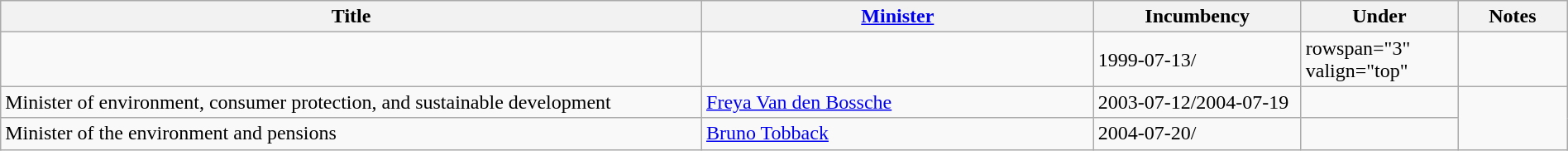<table class="wikitable" style="width:100%;">
<tr>
<th>Title</th>
<th style="width:25%;"><a href='#'>Minister</a></th>
<th style="width:160px;">Incumbency</th>
<th style="width:10%;">Under</th>
<th style="width:7%;">Notes</th>
</tr>
<tr>
<td></td>
<td></td>
<td>1999-07-13/</td>
<td>rowspan="3" valign="top" </td>
<td></td>
</tr>
<tr>
<td>Minister of environment, consumer protection, and sustainable development</td>
<td><a href='#'>Freya Van den Bossche</a></td>
<td>2003-07-12/2004-07-19</td>
<td></td>
</tr>
<tr>
<td>Minister of the environment and pensions</td>
<td><a href='#'>Bruno Tobback</a></td>
<td>2004-07-20/</td>
<td></td>
</tr>
</table>
